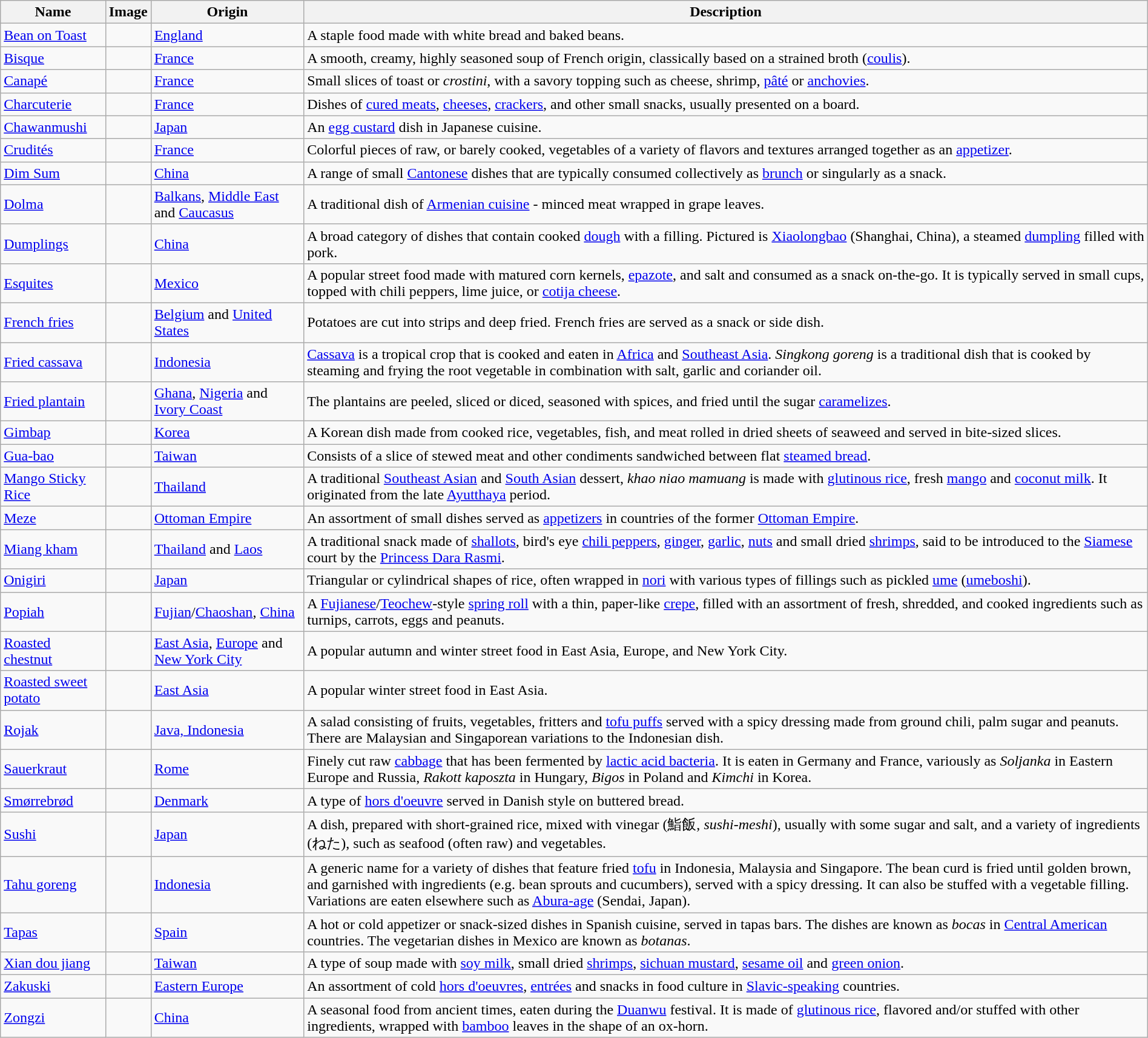<table class="wikitable sortable" width="100%">
<tr>
<th>Name</th>
<th class="unsortable">Image</th>
<th>Origin</th>
<th>Description</th>
</tr>
<tr>
<td><a href='#'>Bean on Toast</a></td>
<td></td>
<td><a href='#'>England</a></td>
<td>A staple food made with white bread and baked beans.</td>
</tr>
<tr>
<td><a href='#'>Bisque</a></td>
<td></td>
<td><a href='#'>France</a></td>
<td>A smooth, creamy, highly seasoned soup of French origin, classically based on a strained broth (<a href='#'>coulis</a>).</td>
</tr>
<tr>
<td><a href='#'>Canapé</a></td>
<td></td>
<td><a href='#'>France</a></td>
<td>Small slices of toast or <em>crostini</em>, with a savory topping such as cheese, shrimp, <a href='#'>pâté</a> or <a href='#'>anchovies</a>.</td>
</tr>
<tr>
<td><a href='#'>Charcuterie</a></td>
<td></td>
<td><a href='#'>France</a></td>
<td>Dishes of <a href='#'>cured meats</a>, <a href='#'>cheeses</a>, <a href='#'>crackers</a>, and other small snacks, usually presented on a board.</td>
</tr>
<tr>
<td><a href='#'>Chawanmushi</a></td>
<td></td>
<td><a href='#'>Japan</a></td>
<td>An <a href='#'>egg custard</a> dish in Japanese cuisine.</td>
</tr>
<tr>
<td><a href='#'>Crudités</a></td>
<td></td>
<td><a href='#'>France</a></td>
<td>Colorful pieces of raw, or barely cooked, vegetables of a variety of flavors and textures arranged together as an <a href='#'>appetizer</a>.</td>
</tr>
<tr>
<td><a href='#'>Dim Sum</a></td>
<td></td>
<td><a href='#'>China</a></td>
<td>A range of small <a href='#'>Cantonese</a> dishes that are typically consumed collectively as <a href='#'>brunch</a> or singularly as a snack.</td>
</tr>
<tr>
<td><a href='#'>Dolma</a></td>
<td></td>
<td><a href='#'>Balkans</a>, <a href='#'>Middle East</a> and <a href='#'>Caucasus</a></td>
<td>A traditional dish of <a href='#'>Armenian cuisine</a> - minced meat wrapped in grape leaves.</td>
</tr>
<tr>
<td><a href='#'>Dumplings</a></td>
<td></td>
<td><a href='#'>China</a></td>
<td>A broad category of dishes that contain cooked <a href='#'>dough</a> with a filling. Pictured is <a href='#'>Xiaolongbao</a> (Shanghai, China), a steamed <a href='#'>dumpling</a> filled with pork.</td>
</tr>
<tr>
<td><a href='#'>Esquites</a></td>
<td></td>
<td><a href='#'>Mexico</a></td>
<td>A popular street food made with matured corn kernels, <a href='#'>epazote</a>, and salt and consumed as a snack on-the-go. It is typically served in small cups, topped with chili peppers, lime juice, or <a href='#'>cotija cheese</a>.</td>
</tr>
<tr>
<td><a href='#'>French fries</a></td>
<td></td>
<td><a href='#'>Belgium</a> and <a href='#'>United States</a></td>
<td>Potatoes are cut into strips and deep fried. French fries are served as a snack or side dish.</td>
</tr>
<tr>
<td><a href='#'>Fried cassava</a></td>
<td></td>
<td><a href='#'>Indonesia</a></td>
<td><a href='#'>Cassava</a> is a tropical crop that is cooked and eaten in <a href='#'>Africa</a> and <a href='#'>Southeast Asia</a>. <em>Singkong goreng</em> is a traditional dish that is cooked by steaming and frying the root vegetable in combination with salt, garlic and coriander oil.</td>
</tr>
<tr>
<td><a href='#'>Fried plantain</a></td>
<td></td>
<td><a href='#'>Ghana</a>, <a href='#'>Nigeria</a> and <a href='#'>Ivory Coast</a></td>
<td>The plantains are peeled, sliced or diced, seasoned with spices, and fried until the sugar <a href='#'>caramelizes</a>.</td>
</tr>
<tr>
<td><a href='#'>Gimbap</a></td>
<td></td>
<td><a href='#'>Korea</a></td>
<td>A Korean dish made from cooked rice, vegetables, fish, and meat rolled in dried sheets of seaweed and served in bite-sized slices.</td>
</tr>
<tr>
<td><a href='#'>Gua-bao</a></td>
<td></td>
<td><a href='#'>Taiwan</a></td>
<td>Consists of a slice of stewed meat and other condiments sandwiched between flat <a href='#'>steamed bread</a>.</td>
</tr>
<tr>
<td><a href='#'>Mango Sticky Rice</a></td>
<td></td>
<td><a href='#'>Thailand</a></td>
<td>A traditional <a href='#'>Southeast Asian</a> and <a href='#'>South Asian</a> dessert, <em>khao niao mamuang</em> is made with <a href='#'>glutinous rice</a>, fresh <a href='#'>mango</a> and <a href='#'>coconut milk</a>. It originated from the late <a href='#'>Ayutthaya</a> period.</td>
</tr>
<tr>
<td><a href='#'>Meze</a></td>
<td></td>
<td><a href='#'>Ottoman Empire</a></td>
<td>An assortment of small dishes served as <a href='#'>appetizers</a> in countries of the former <a href='#'>Ottoman Empire</a>.</td>
</tr>
<tr>
<td><a href='#'>Miang kham</a></td>
<td></td>
<td><a href='#'>Thailand</a> and <a href='#'>Laos</a></td>
<td>A traditional snack made of <a href='#'>shallots</a>, bird's eye <a href='#'>chili peppers</a>, <a href='#'>ginger</a>, <a href='#'>garlic</a>, <a href='#'>nuts</a> and small dried <a href='#'>shrimps</a>, said to be introduced to the <a href='#'>Siamese</a> court by the <a href='#'>Princess Dara Rasmi</a>.</td>
</tr>
<tr>
<td><a href='#'>Onigiri</a></td>
<td></td>
<td><a href='#'>Japan</a></td>
<td>Triangular or cylindrical shapes of rice, often wrapped in <a href='#'>nori</a> with various types of fillings such as pickled <a href='#'>ume</a> (<a href='#'>umeboshi</a>).</td>
</tr>
<tr>
<td><a href='#'>Popiah</a></td>
<td></td>
<td><a href='#'>Fujian</a>/<a href='#'>Chaoshan</a>, <a href='#'>China</a></td>
<td>A <a href='#'>Fujianese</a>/<a href='#'>Teochew</a>-style <a href='#'>spring roll</a> with a thin, paper-like <a href='#'>crepe</a>, filled with an assortment of fresh, shredded, and cooked ingredients such as turnips, carrots, eggs and peanuts.</td>
</tr>
<tr>
<td><a href='#'>Roasted chestnut</a></td>
<td></td>
<td><a href='#'>East Asia</a>, <a href='#'>Europe</a> and <a href='#'>New York City</a></td>
<td>A popular autumn and winter street food in East Asia, Europe, and New York City.</td>
</tr>
<tr>
<td><a href='#'>Roasted sweet potato</a></td>
<td></td>
<td><a href='#'>East Asia</a></td>
<td>A popular winter street food in East Asia.</td>
</tr>
<tr>
<td><a href='#'>Rojak</a></td>
<td></td>
<td><a href='#'>Java, Indonesia</a></td>
<td>A salad consisting of fruits, vegetables, fritters and <a href='#'>tofu puffs</a> served with a spicy dressing made from ground chili, palm sugar and peanuts. There are Malaysian and Singaporean variations to the Indonesian dish.</td>
</tr>
<tr>
<td><a href='#'>Sauerkraut</a></td>
<td></td>
<td><a href='#'>Rome</a></td>
<td>Finely cut raw <a href='#'>cabbage</a> that has been fermented by <a href='#'>lactic acid bacteria</a>. It is eaten in Germany and France, variously as <em>Soljanka</em> in Eastern Europe and Russia, <em>Rakott kaposzta</em> in Hungary, <em>Bigos</em> in Poland and <em>Kimchi</em> in Korea.</td>
</tr>
<tr>
<td><a href='#'>Smørrebrød</a></td>
<td></td>
<td><a href='#'>Denmark</a></td>
<td>A type of <a href='#'>hors d'oeuvre</a> served in Danish style on buttered bread.</td>
</tr>
<tr>
<td><a href='#'>Sushi</a></td>
<td></td>
<td><a href='#'>Japan</a></td>
<td>A dish, prepared with short-grained rice, mixed with vinegar (鮨飯, <em>sushi-meshi</em>), usually with some sugar and salt, and a variety of ingredients (ねた), such as seafood (often raw) and vegetables.</td>
</tr>
<tr>
<td><a href='#'>Tahu goreng</a></td>
<td></td>
<td><a href='#'>Indonesia</a></td>
<td>A generic name for a variety of dishes that feature fried <a href='#'>tofu</a> in Indonesia, Malaysia and Singapore. The bean curd is fried until golden brown, and garnished with ingredients (e.g. bean sprouts and cucumbers), served with a spicy dressing. It can also be stuffed with a vegetable filling. Variations are eaten elsewhere such as <a href='#'>Abura-age</a> (Sendai, Japan).</td>
</tr>
<tr>
<td><a href='#'>Tapas</a></td>
<td></td>
<td><a href='#'>Spain</a></td>
<td>A hot or cold appetizer or snack-sized dishes in Spanish cuisine, served in tapas bars. The dishes are known as <em>bocas</em> in <a href='#'>Central American</a> countries. The vegetarian dishes in Mexico are known as <em>botanas</em>.</td>
</tr>
<tr>
<td><a href='#'>Xian dou jiang</a></td>
<td></td>
<td><a href='#'>Taiwan</a></td>
<td>A type of soup made with <a href='#'>soy milk</a>, small dried <a href='#'>shrimps</a>, <a href='#'>sichuan mustard</a>, <a href='#'>sesame oil</a> and <a href='#'>green onion</a>.</td>
</tr>
<tr>
<td><a href='#'>Zakuski</a></td>
<td></td>
<td><a href='#'>Eastern Europe</a></td>
<td>An assortment of cold <a href='#'>hors d'oeuvres</a>, <a href='#'>entrées</a> and snacks in food culture in <a href='#'>Slavic-speaking</a> countries.</td>
</tr>
<tr>
<td><a href='#'>Zongzi</a></td>
<td></td>
<td><a href='#'>China</a></td>
<td>A seasonal food from ancient times, eaten during the <a href='#'>Duanwu</a> festival. It is made of <a href='#'>glutinous rice</a>, flavored and/or stuffed with other ingredients, wrapped with <a href='#'>bamboo</a> leaves in the shape of an ox-horn.</td>
</tr>
</table>
